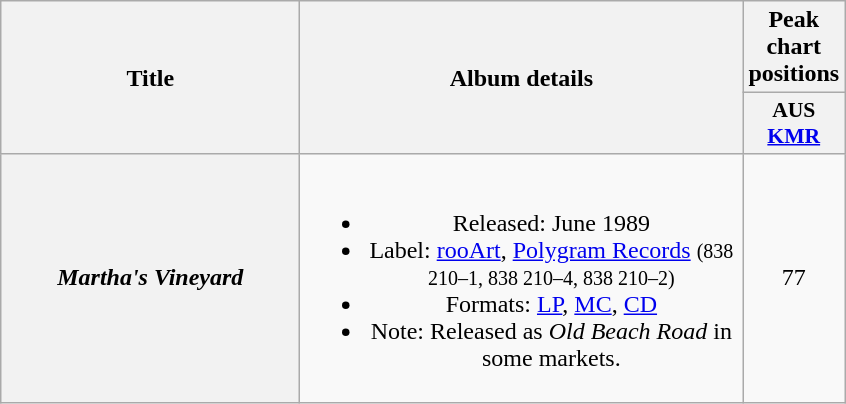<table class="wikitable plainrowheaders" style="text-align:center;">
<tr>
<th scope="col" rowspan="2" style="width:12em;">Title</th>
<th scope="col" rowspan="2" style="width:18em;">Album details</th>
<th scope="col" colspan="1">Peak chart positions</th>
</tr>
<tr>
<th scope="col" style="width:3em;font-size:90%;">AUS<br><a href='#'>KMR</a><br></th>
</tr>
<tr>
<th scope="row"><em>Martha's Vineyard</em></th>
<td><br><ul><li>Released: June 1989</li><li>Label: <a href='#'>rooArt</a>, <a href='#'>Polygram Records</a> <small>(838 210–1, 838 210–4, 838 210–2)</small></li><li>Formats: <a href='#'>LP</a>, <a href='#'>MC</a>, <a href='#'>CD</a></li><li>Note: Released as <em>Old Beach Road</em> in some markets.</li></ul></td>
<td>77</td>
</tr>
</table>
